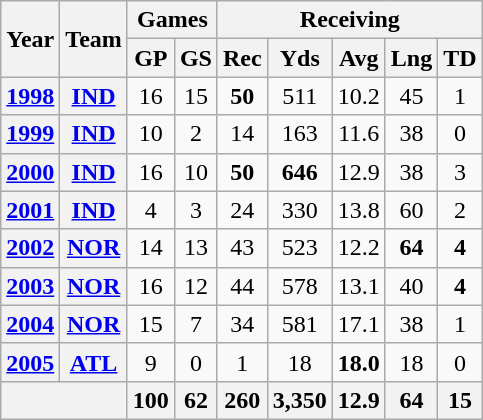<table class="wikitable" style="text-align:center">
<tr>
<th rowspan="2">Year</th>
<th rowspan="2">Team</th>
<th colspan="2">Games</th>
<th colspan="5">Receiving</th>
</tr>
<tr>
<th>GP</th>
<th>GS</th>
<th>Rec</th>
<th>Yds</th>
<th>Avg</th>
<th>Lng</th>
<th>TD</th>
</tr>
<tr>
<th><a href='#'>1998</a></th>
<th><a href='#'>IND</a></th>
<td>16</td>
<td>15</td>
<td><strong>50</strong></td>
<td>511</td>
<td>10.2</td>
<td>45</td>
<td>1</td>
</tr>
<tr>
<th><a href='#'>1999</a></th>
<th><a href='#'>IND</a></th>
<td>10</td>
<td>2</td>
<td>14</td>
<td>163</td>
<td>11.6</td>
<td>38</td>
<td>0</td>
</tr>
<tr>
<th><a href='#'>2000</a></th>
<th><a href='#'>IND</a></th>
<td>16</td>
<td>10</td>
<td><strong>50</strong></td>
<td><strong>646</strong></td>
<td>12.9</td>
<td>38</td>
<td>3</td>
</tr>
<tr>
<th><a href='#'>2001</a></th>
<th><a href='#'>IND</a></th>
<td>4</td>
<td>3</td>
<td>24</td>
<td>330</td>
<td>13.8</td>
<td>60</td>
<td>2</td>
</tr>
<tr>
<th><a href='#'>2002</a></th>
<th><a href='#'>NOR</a></th>
<td>14</td>
<td>13</td>
<td>43</td>
<td>523</td>
<td>12.2</td>
<td><strong>64</strong></td>
<td><strong>4</strong></td>
</tr>
<tr>
<th><a href='#'>2003</a></th>
<th><a href='#'>NOR</a></th>
<td>16</td>
<td>12</td>
<td>44</td>
<td>578</td>
<td>13.1</td>
<td>40</td>
<td><strong>4</strong></td>
</tr>
<tr>
<th><a href='#'>2004</a></th>
<th><a href='#'>NOR</a></th>
<td>15</td>
<td>7</td>
<td>34</td>
<td>581</td>
<td>17.1</td>
<td>38</td>
<td>1</td>
</tr>
<tr>
<th><a href='#'>2005</a></th>
<th><a href='#'>ATL</a></th>
<td>9</td>
<td>0</td>
<td>1</td>
<td>18</td>
<td><strong>18.0</strong></td>
<td>18</td>
<td>0</td>
</tr>
<tr>
<th colspan="2"></th>
<th>100</th>
<th>62</th>
<th>260</th>
<th>3,350</th>
<th>12.9</th>
<th>64</th>
<th>15</th>
</tr>
</table>
